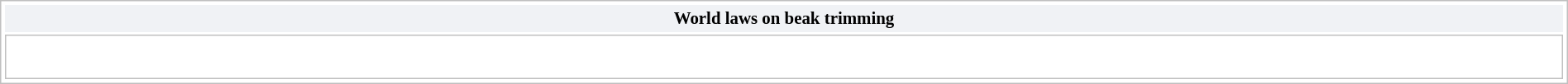<table class="collapsible collapsed" style="background-color: transparent; text-align: left; border: 1px solid silver; margin: 0.2em auto auto; width:100%; clear: both; padding: 1px;">
<tr>
<th style="background-color: #F0F2F5; font-size:87%; padding:0.2em 0.3em; text-align: center; "><span>World laws on beak trimming</span></th>
</tr>
<tr>
<td style="border: solid 1px silver; padding: 8px; background-color: white;"><br><div></div></td>
</tr>
</table>
